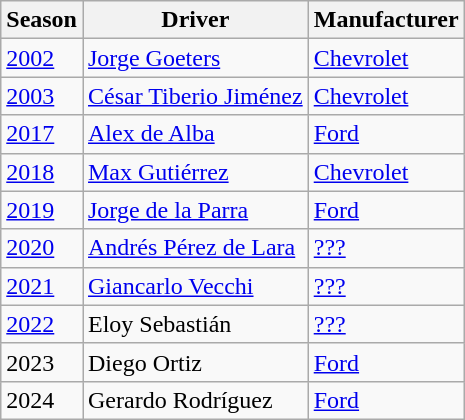<table class="wikitable">
<tr>
<th>Season</th>
<th>Driver</th>
<th>Manufacturer</th>
</tr>
<tr>
<td><a href='#'>2002</a></td>
<td> <a href='#'>Jorge Goeters</a></td>
<td> <a href='#'>Chevrolet</a></td>
</tr>
<tr>
<td><a href='#'>2003</a></td>
<td> <a href='#'>César Tiberio Jiménez</a></td>
<td> <a href='#'>Chevrolet</a></td>
</tr>
<tr>
<td><a href='#'>2017</a></td>
<td> <a href='#'>Alex de Alba</a></td>
<td> <a href='#'>Ford</a></td>
</tr>
<tr>
<td><a href='#'>2018</a></td>
<td> <a href='#'>Max Gutiérrez</a></td>
<td> <a href='#'>Chevrolet</a></td>
</tr>
<tr>
<td><a href='#'>2019</a></td>
<td> <a href='#'>Jorge de la Parra</a></td>
<td> <a href='#'>Ford</a></td>
</tr>
<tr>
<td><a href='#'>2020</a></td>
<td> <a href='#'>Andrés Pérez de Lara</a></td>
<td> <a href='#'>???</a></td>
</tr>
<tr>
<td><a href='#'>2021</a></td>
<td> <a href='#'>Giancarlo Vecchi</a></td>
<td> <a href='#'>???</a></td>
</tr>
<tr>
<td><a href='#'>2022</a></td>
<td> Eloy Sebastián</td>
<td> <a href='#'>???</a></td>
</tr>
<tr>
<td>2023</td>
<td> Diego Ortiz</td>
<td> <a href='#'>Ford</a></td>
</tr>
<tr>
<td>2024</td>
<td> Gerardo Rodríguez</td>
<td> <a href='#'>Ford</a></td>
</tr>
</table>
